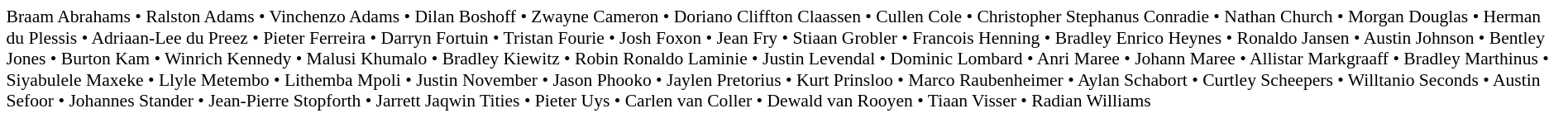<table cellpadding="2" style="border: 1px solid white; font-size:90%;">
<tr>
<td style="text-align:left;">Braam Abrahams • Ralston Adams • Vinchenzo Adams • Dilan Boshoff • Zwayne Cameron • Doriano Cliffton Claassen • Cullen Cole • Christopher Stephanus Conradie • Nathan Church • Morgan Douglas • Herman du Plessis • Adriaan-Lee du Preez • Pieter Ferreira • Darryn Fortuin • Tristan Fourie • Josh Foxon • Jean Fry • Stiaan Grobler • Francois Henning • Bradley Enrico Heynes • Ronaldo Jansen • Austin Johnson • Bentley Jones • Burton Kam • Winrich Kennedy • Malusi Khumalo • Bradley Kiewitz • Robin Ronaldo Laminie • Justin Levendal • Dominic Lombard • Anri Maree • Johann Maree • Allistar Markgraaff • Bradley Marthinus • Siyabulele Maxeke • Llyle Metembo • Lithemba Mpoli • Justin November • Jason Phooko • Jaylen Pretorius • Kurt Prinsloo • Marco Raubenheimer • Aylan Schabort • Curtley Scheepers • Willtanio Seconds • Austin Sefoor • Johannes Stander • Jean-Pierre Stopforth • Jarrett Jaqwin Tities • Pieter Uys • Carlen van Coller • Dewald van Rooyen • Tiaan Visser • Radian Williams</td>
</tr>
</table>
